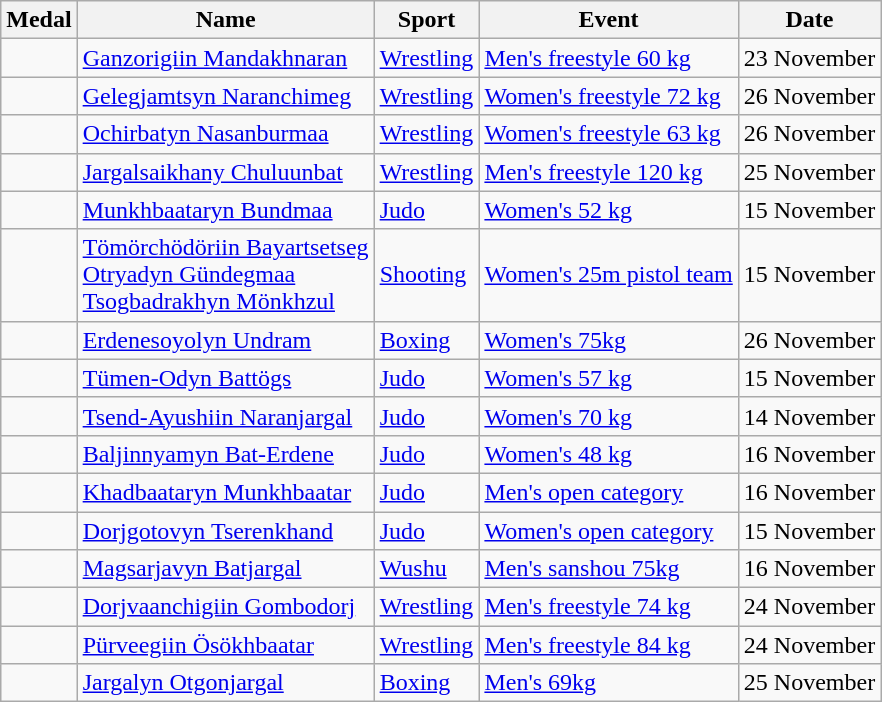<table class="wikitable">
<tr>
<th>Medal</th>
<th>Name</th>
<th>Sport</th>
<th>Event</th>
<th>Date</th>
</tr>
<tr>
<td></td>
<td><a href='#'>Ganzorigiin Mandakhnaran</a></td>
<td><a href='#'>Wrestling</a></td>
<td><a href='#'>Men's freestyle 60 kg</a></td>
<td>23 November</td>
</tr>
<tr>
<td></td>
<td><a href='#'>Gelegjamtsyn Naranchimeg</a></td>
<td><a href='#'>Wrestling</a></td>
<td><a href='#'>Women's freestyle 72 kg</a></td>
<td>26 November</td>
</tr>
<tr>
<td></td>
<td><a href='#'>Ochirbatyn Nasanburmaa</a></td>
<td><a href='#'>Wrestling</a></td>
<td><a href='#'>Women's freestyle 63 kg</a></td>
<td>26 November</td>
</tr>
<tr>
<td></td>
<td><a href='#'>Jargalsaikhany Chuluunbat</a></td>
<td><a href='#'>Wrestling</a></td>
<td><a href='#'>Men's freestyle 120 kg</a></td>
<td>25 November</td>
</tr>
<tr>
<td></td>
<td><a href='#'>Munkhbaataryn Bundmaa</a></td>
<td><a href='#'>Judo</a></td>
<td><a href='#'>Women's 52 kg</a></td>
<td>15 November</td>
</tr>
<tr>
<td></td>
<td><a href='#'>Tömörchödöriin Bayartsetseg</a><br><a href='#'>Otryadyn Gündegmaa</a><br><a href='#'>Tsogbadrakhyn Mönkhzul</a></td>
<td><a href='#'>Shooting</a></td>
<td><a href='#'>Women's 25m pistol team</a></td>
<td>15 November</td>
</tr>
<tr>
<td></td>
<td><a href='#'>Erdenesoyolyn Undram</a></td>
<td><a href='#'>Boxing</a></td>
<td><a href='#'>Women's 75kg</a></td>
<td>26 November</td>
</tr>
<tr>
<td></td>
<td><a href='#'>Tümen-Odyn Battögs</a></td>
<td><a href='#'>Judo</a></td>
<td><a href='#'>Women's 57 kg</a></td>
<td>15 November</td>
</tr>
<tr>
<td></td>
<td><a href='#'>Tsend-Ayushiin Naranjargal</a></td>
<td><a href='#'>Judo</a></td>
<td><a href='#'>Women's 70 kg</a></td>
<td>14 November</td>
</tr>
<tr>
<td></td>
<td><a href='#'>Baljinnyamyn Bat-Erdene</a></td>
<td><a href='#'>Judo</a></td>
<td><a href='#'>Women's 48 kg</a></td>
<td>16 November</td>
</tr>
<tr>
<td></td>
<td><a href='#'>Khadbaataryn Munkhbaatar</a></td>
<td><a href='#'>Judo</a></td>
<td><a href='#'>Men's open category</a></td>
<td>16 November</td>
</tr>
<tr>
<td></td>
<td><a href='#'>Dorjgotovyn Tserenkhand</a></td>
<td><a href='#'>Judo</a></td>
<td><a href='#'>Women's open category</a></td>
<td>15 November</td>
</tr>
<tr>
<td></td>
<td><a href='#'>Magsarjavyn Batjargal</a></td>
<td><a href='#'>Wushu</a></td>
<td><a href='#'>Men's sanshou 75kg</a></td>
<td>16 November</td>
</tr>
<tr>
<td></td>
<td><a href='#'>Dorjvaanchigiin Gombodorj</a></td>
<td><a href='#'>Wrestling</a></td>
<td><a href='#'>Men's freestyle 74 kg</a></td>
<td>24 November</td>
</tr>
<tr>
<td></td>
<td><a href='#'>Pürveegiin Ösökhbaatar</a></td>
<td><a href='#'>Wrestling</a></td>
<td><a href='#'>Men's freestyle 84 kg</a></td>
<td>24 November</td>
</tr>
<tr>
<td></td>
<td><a href='#'>Jargalyn Otgonjargal</a></td>
<td><a href='#'>Boxing</a></td>
<td><a href='#'>Men's 69kg</a></td>
<td>25 November</td>
</tr>
</table>
